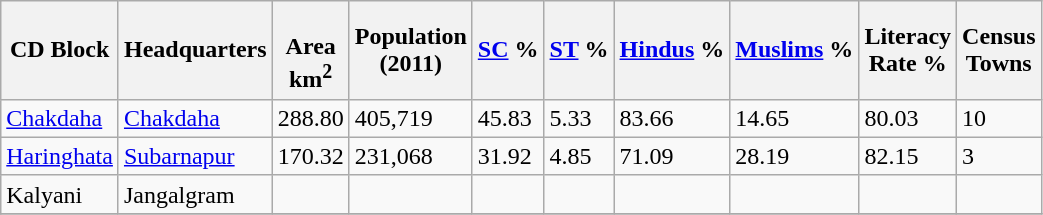<table class="wikitable sortable">
<tr>
<th>CD Block</th>
<th>Headquarters</th>
<th><br>Area<br>km<sup>2</sup></th>
<th>Population<br>(2011)</th>
<th><a href='#'>SC</a> %</th>
<th><a href='#'>ST</a> %</th>
<th><a href='#'>Hindus</a> %</th>
<th><a href='#'>Muslims</a> %</th>
<th>Literacy<br> Rate %</th>
<th>Census<br>Towns</th>
</tr>
<tr>
<td><a href='#'>Chakdaha</a></td>
<td><a href='#'>Chakdaha</a></td>
<td>288.80</td>
<td>405,719</td>
<td>45.83</td>
<td>5.33</td>
<td>83.66</td>
<td>14.65</td>
<td>80.03</td>
<td>10</td>
</tr>
<tr>
<td><a href='#'>Haringhata</a></td>
<td><a href='#'>Subarnapur</a></td>
<td>170.32</td>
<td>231,068</td>
<td>31.92</td>
<td>4.85</td>
<td>71.09</td>
<td>28.19</td>
<td>82.15</td>
<td>3</td>
</tr>
<tr>
<td>Kalyani</td>
<td>Jangalgram</td>
<td></td>
<td></td>
<td></td>
<td></td>
<td></td>
<td></td>
<td></td>
<td></td>
</tr>
<tr>
</tr>
</table>
